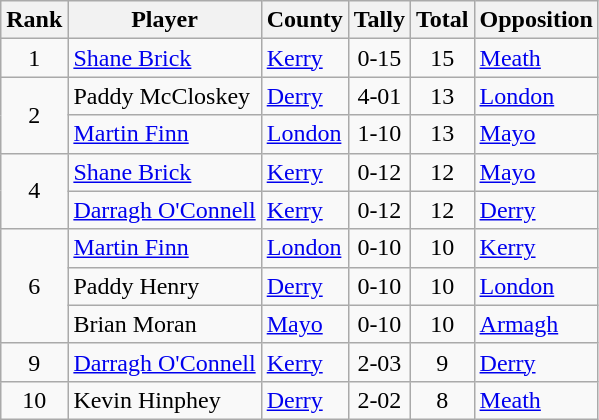<table class="wikitable">
<tr>
<th>Rank</th>
<th>Player</th>
<th>County</th>
<th>Tally</th>
<th>Total</th>
<th>Opposition</th>
</tr>
<tr>
<td rowspan=1 align=center>1</td>
<td><a href='#'>Shane Brick</a></td>
<td><a href='#'>Kerry</a></td>
<td align=center>0-15</td>
<td align=center>15</td>
<td><a href='#'>Meath</a></td>
</tr>
<tr>
<td rowspan=2 align=center>2</td>
<td>Paddy McCloskey</td>
<td><a href='#'>Derry</a></td>
<td align=center>4-01</td>
<td align=center>13</td>
<td><a href='#'>London</a></td>
</tr>
<tr>
<td><a href='#'>Martin Finn</a></td>
<td><a href='#'>London</a></td>
<td align=center>1-10</td>
<td align=center>13</td>
<td><a href='#'>Mayo</a></td>
</tr>
<tr>
<td rowspan=2 align=center>4</td>
<td><a href='#'>Shane Brick</a></td>
<td><a href='#'>Kerry</a></td>
<td align=center>0-12</td>
<td align=center>12</td>
<td><a href='#'>Mayo</a></td>
</tr>
<tr>
<td><a href='#'>Darragh O'Connell</a></td>
<td><a href='#'>Kerry</a></td>
<td align=center>0-12</td>
<td align=center>12</td>
<td><a href='#'>Derry</a></td>
</tr>
<tr>
<td rowspan=3 align=center>6</td>
<td><a href='#'>Martin Finn</a></td>
<td><a href='#'>London</a></td>
<td align=center>0-10</td>
<td align=center>10</td>
<td><a href='#'>Kerry</a></td>
</tr>
<tr>
<td>Paddy Henry</td>
<td><a href='#'>Derry</a></td>
<td align=center>0-10</td>
<td align=center>10</td>
<td><a href='#'>London</a></td>
</tr>
<tr>
<td>Brian Moran</td>
<td><a href='#'>Mayo</a></td>
<td align=center>0-10</td>
<td align=center>10</td>
<td><a href='#'>Armagh</a></td>
</tr>
<tr>
<td rowspan=1 align=center>9</td>
<td><a href='#'>Darragh O'Connell</a></td>
<td><a href='#'>Kerry</a></td>
<td align=center>2-03</td>
<td align=center>9</td>
<td><a href='#'>Derry</a></td>
</tr>
<tr>
<td rowspan=1 align=center>10</td>
<td>Kevin Hinphey</td>
<td><a href='#'>Derry</a></td>
<td align=center>2-02</td>
<td align=center>8</td>
<td><a href='#'>Meath</a></td>
</tr>
</table>
